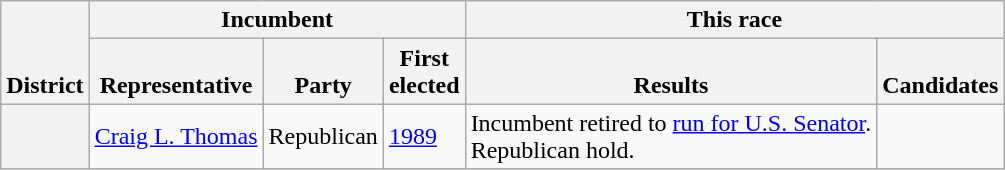<table class=wikitable>
<tr valign=bottom>
<th rowspan=2>District</th>
<th colspan=3>Incumbent</th>
<th colspan=2>This race</th>
</tr>
<tr valign=bottom>
<th>Representative</th>
<th>Party</th>
<th>First<br>elected</th>
<th>Results</th>
<th>Candidates</th>
</tr>
<tr>
<th></th>
<td><a href='#'>Craig L. Thomas</a></td>
<td>Republican</td>
<td><a href='#'>1989 </a></td>
<td>Incumbent retired to <a href='#'>run for U.S. Senator</a>.<br>Republican hold.</td>
<td nowrap></td>
</tr>
</table>
